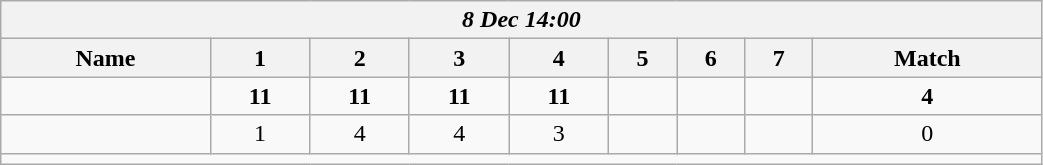<table class=wikitable style="text-align:center; width: 55%">
<tr>
<th colspan=17><em> 8 Dec 14:00</em></th>
</tr>
<tr>
<th>Name</th>
<th>1</th>
<th>2</th>
<th>3</th>
<th>4</th>
<th>5</th>
<th>6</th>
<th>7</th>
<th>Match</th>
</tr>
<tr>
<td style="text-align:left;"><strong></strong></td>
<td><strong>11</strong></td>
<td><strong>11</strong></td>
<td><strong>11</strong></td>
<td><strong>11</strong></td>
<td></td>
<td></td>
<td></td>
<td><strong>4</strong></td>
</tr>
<tr>
<td style="text-align:left;"></td>
<td>1</td>
<td>4</td>
<td>4</td>
<td>3</td>
<td></td>
<td></td>
<td></td>
<td>0</td>
</tr>
<tr>
<td colspan=17></td>
</tr>
</table>
